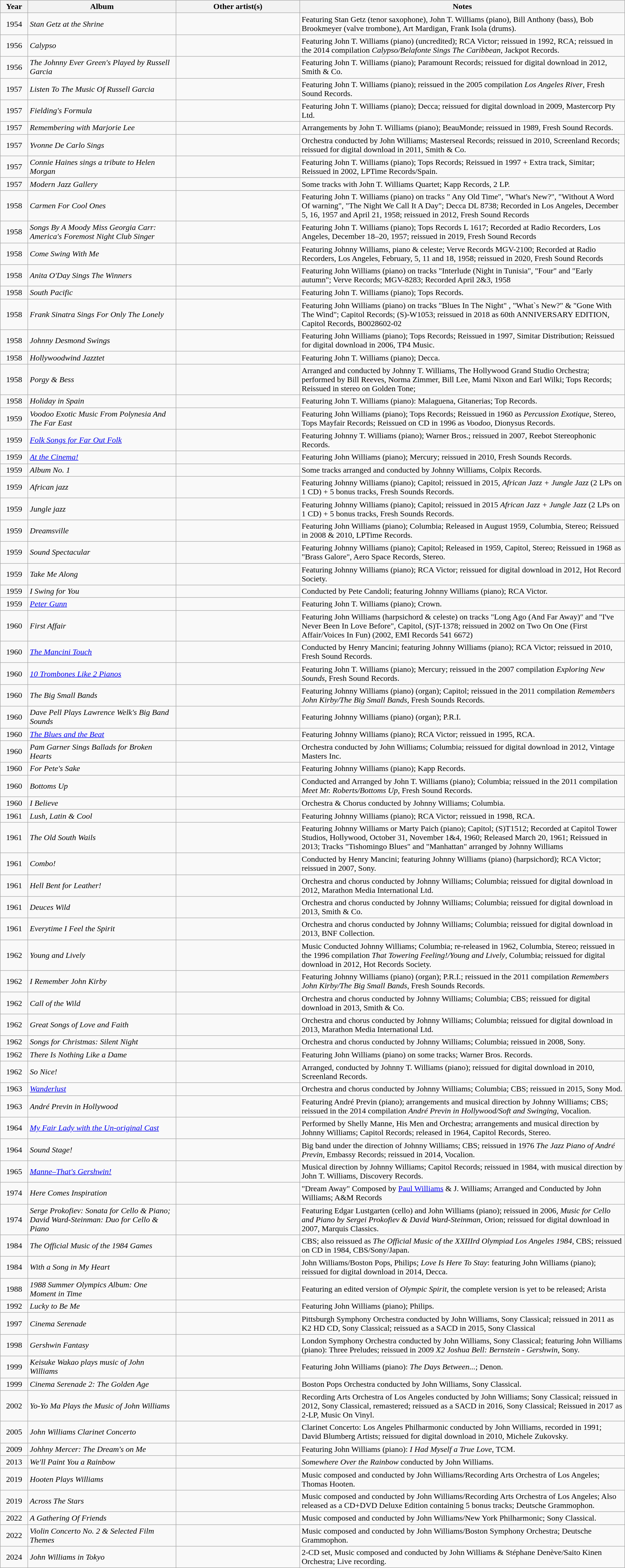<table class="wikitable sortable">
<tr>
<th style="width:3em">Year</th>
<th style="width:18em">Album</th>
<th style="width:15em">Other artist(s)</th>
<th class="unsortable">Notes</th>
</tr>
<tr>
<td style="text-align:center;">1954</td>
<td><em>Stan Getz at the Shrine</em></td>
<td style="text-align:center;"></td>
<td>Featuring Stan Getz (tenor saxophone), John T. Williams (piano), Bill Anthony (bass), Bob Brookmeyer (valve trombone), Art Mardigan, Frank Isola (drums).</td>
</tr>
<tr>
<td style="text-align:center;">1956</td>
<td><em>Calypso</em></td>
<td style="text-align:center;"></td>
<td>Featuring John T. Williams (piano) (uncredited); RCA Victor; reissued in 1992, RCA; reissued in the 2014 compilation <em>Calypso/Belafonte Sings The Caribbean</em>, Jackpot Records.</td>
</tr>
<tr>
<td style="text-align:center;">1956</td>
<td><em>The Johnny Ever Green's Played by Russell Garcia</em></td>
<td style="text-align:center;"></td>
<td>Featuring John T. Williams (piano); Paramount Records; reissued for digital download in 2012, Smith & Co.</td>
</tr>
<tr>
<td style="text-align:center;">1957</td>
<td><em>Listen To The Music Of Russell Garcia</em></td>
<td style="text-align:center;"></td>
<td>Featuring John T. Williams (piano); reissued in the 2005 compilation <em>Los Angeles River</em>, Fresh Sound Records.</td>
</tr>
<tr>
<td style="text-align:center;">1957</td>
<td><em>Fielding's Formula</em></td>
<td style="text-align:center;"></td>
<td>Featuring John T. Williams (piano); Decca; reissued for digital download in 2009, Mastercorp Pty Ltd.</td>
</tr>
<tr>
<td style="text-align:center;">1957</td>
<td><em>Remembering with Marjorie Lee</em></td>
<td style="text-align:center;"></td>
<td>Arrangements by John T. Williams (piano); BeauMonde; reissued in 1989, Fresh Sound Records.</td>
</tr>
<tr>
<td style="text-align:center;">1957</td>
<td><em>Yvonne De Carlo Sings</em></td>
<td style="text-align:center;"></td>
<td>Orchestra conducted by John Williams; Masterseal Records; reissued in 2010, Screenland Records; reissued for digital download in 2011, Smith & Co.</td>
</tr>
<tr>
<td style="text-align:center;">1957</td>
<td><em>Connie Haines sings a tribute to Helen Morgan</em></td>
<td style="text-align:center;"></td>
<td>Featuring John T. Williams (piano); Tops Records; Reissued in 1997 + Extra track, Simitar; Reissued in 2002, LPTime Records/Spain.</td>
</tr>
<tr>
<td style="text-align:center;">1957</td>
<td><em>Modern Jazz Gallery</em></td>
<td style="text-align:center;"></td>
<td>Some tracks with John T. Williams Quartet; Kapp Records, 2 LP.</td>
</tr>
<tr>
<td style="text-align:center;">1958</td>
<td><em>Carmen For Cool Ones</em></td>
<td style="text-align:center;"></td>
<td>Featuring John T. Williams (piano) on tracks " Any Old Time", "What's New?", "Without A Word Of warning", "The Night We Call It A Day"; Decca DL 8738; Recorded in Los Angeles, December 5, 16, 1957 and April 21, 1958; reissued in 2012, Fresh Sound Records</td>
</tr>
<tr>
<td style="text-align:center;">1958</td>
<td><em>Songs By A Moody Miss Georgia Carr: America's Foremost Night Club Singer</em></td>
<td style="text-align:center;"></td>
<td>Featuring John T. Williams (piano); Tops Records L 1617; Recorded at Radio Recorders, Los Angeles, December 18–20, 1957; reissued in 2019, Fresh Sound Records</td>
</tr>
<tr>
<td style="text-align:center;">1958</td>
<td><em>Come Swing With Me</em></td>
<td style="text-align:center;"></td>
<td>Featuring Johnny Williams, piano & celeste; Verve Records MGV-2100; Recorded at Radio Recorders, Los Angeles, February, 5, 11 and 18, 1958; reissued in 2020, Fresh Sound Records</td>
</tr>
<tr>
<td style="text-align:center;">1958</td>
<td><em>Anita O'Day Sings The Winners</em></td>
<td style="text-align:center;"></td>
<td>Featuring John Williams (piano) on tracks "Interlude (Night in Tunisia", "Four" and "Early autumn"; Verve Records; MGV-8283; Recorded April 2&3, 1958</td>
</tr>
<tr>
<td style="text-align:center;">1958</td>
<td><em>South Pacific</em></td>
<td style="text-align:center;"></td>
<td>Featuring John T. Williams (piano); Tops Records.</td>
</tr>
<tr>
<td style="text-align:center;">1958</td>
<td><em>Frank Sinatra Sings For Only The Lonely</em></td>
<td style="text-align:center;"></td>
<td>Featuring John Williams (piano) on tracks "Blues In The Night" , "What`s New?" & "Gone With The Wind"; Capitol Records; (S)-W1053; reissued in 2018 as 60th ANNIVERSARY EDITION, Capitol Records, B0028602-02</td>
</tr>
<tr>
<td style="text-align:center;">1958</td>
<td><em>Johnny Desmond Swings</em></td>
<td style="text-align:center;"></td>
<td>Featuring John Williams (piano); Tops Records; Reissued in 1997, Simitar Distribution; Reissued for digital download in 2006, TP4 Music.</td>
</tr>
<tr>
<td style="text-align:center;">1958</td>
<td><em>Hollywoodwind Jazztet</em></td>
<td style="text-align:center;"></td>
<td>Featuring John T. Williams (piano); Decca.</td>
</tr>
<tr>
<td style="text-align:center;">1958</td>
<td><em>Porgy & Bess</em></td>
<td style="text-align:center;"></td>
<td>Arranged and conducted by Johnny T. Williams, The Hollywood Grand Studio Orchestra; performed by Bill Reeves, Norma Zimmer, Bill Lee, Mami Nixon and Earl Wilki; Tops Records; Reissued in stereo on Golden Tone;</td>
</tr>
<tr>
<td style="text-align:center;">1958</td>
<td><em>Holiday in Spain</em></td>
<td style="text-align:center;"></td>
<td>Featuring John T. Williams (piano): Malaguena, Gitanerias; Top Records.</td>
</tr>
<tr>
<td style="text-align:center;">1959</td>
<td><em>Voodoo Exotic Music From Polynesia And The Far East</em></td>
<td style="text-align:center;"></td>
<td>Featuring John Williams (piano); Tops Records; Reissued in 1960 as <em>Percussion Exotique</em>, Stereo, Tops Mayfair Records; Reissued on CD in 1996 as <em>Voodoo</em>, Dionysus Records.</td>
</tr>
<tr>
<td style="text-align:center;">1959</td>
<td><em><a href='#'>Folk Songs for Far Out Folk</a></em></td>
<td style="text-align:center;"></td>
<td>Featuring Johnny T. Williams (piano); Warner Bros.; reissued in 2007, Reebot Stereophonic Records.</td>
</tr>
<tr>
<td style="text-align:center;">1959</td>
<td><em><a href='#'>At the Cinema!</a></em></td>
<td style="text-align:center;"></td>
<td>Featuring John Williams (piano); Mercury; reissued in 2010, Fresh Sounds Records.</td>
</tr>
<tr>
<td style="text-align:center;">1959</td>
<td><em>Album No. 1</em></td>
<td style="text-align:center;"></td>
<td>Some tracks arranged and conducted by Johnny Williams, Colpix Records.</td>
</tr>
<tr>
<td style="text-align:center;">1959</td>
<td><em>African jazz</em></td>
<td style="text-align:center;"></td>
<td>Featuring Johnny Williams (piano); Capitol; reissued in 2015, <em>African Jazz + Jungle Jazz</em> (2 LPs on 1 CD) + 5 bonus tracks, Fresh Sounds Records.</td>
</tr>
<tr>
<td style="text-align:center;">1959</td>
<td><em>Jungle jazz</em></td>
<td style="text-align:center;"></td>
<td>Featuring Johnny Williams (piano); Capitol; reissued in 2015 <em>African Jazz + Jungle Jazz</em> (2 LPs on 1 CD) + 5 bonus tracks, Fresh Sounds Records.</td>
</tr>
<tr>
<td style="text-align:center;">1959</td>
<td><em>Dreamsville</em></td>
<td style="text-align:center;"></td>
<td>Featuring John Williams (piano); Columbia; Released in August 1959, Columbia, Stereo; Reissued in 2008 & 2010, LPTime Records.</td>
</tr>
<tr>
<td style="text-align:center;">1959</td>
<td><em>Sound Spectacular</em></td>
<td style="text-align:center;"></td>
<td>Featuring Johnny Williams (piano); Capitol; Released in 1959, Capitol, Stereo; Reissued in 1968 as "Brass Galore", Aero Space Records, Stereo.</td>
</tr>
<tr>
<td style="text-align:center;">1959</td>
<td><em>Take Me Along</em></td>
<td style="text-align:center;"></td>
<td>Featuring Johnny Williams (piano); RCA Victor; reissued for digital download in 2012, Hot Record Society.</td>
</tr>
<tr>
<td style="text-align:center;">1959</td>
<td><em>I Swing for You</em></td>
<td style="text-align:center;"></td>
<td>Conducted by Pete Candoli; featuring Johnny Williams (piano); RCA Victor.</td>
</tr>
<tr>
<td style="text-align:center;">1959</td>
<td><em><a href='#'>Peter Gunn</a></em></td>
<td style="text-align:center;"></td>
<td>Featuring John T. Williams (piano); Crown.</td>
</tr>
<tr>
<td style="text-align:center;">1960</td>
<td><em>First Affair</em></td>
<td style="text-align:center;"></td>
<td>Featuring John Williams (harpsichord & celeste) on tracks "Long Ago (And Far Away)" and "I've Never Been In Love Before", Capitol, (S)T-1378; reissued in 2002 on Two On One (First Affair/Voices In Fun) (2002, EMI Records 541 6672)</td>
</tr>
<tr>
<td style="text-align:center;">1960</td>
<td><em><a href='#'>The Mancini Touch</a></em></td>
<td style="text-align:center;"></td>
<td>Conducted by Henry Mancini; featuring Johnny Williams (piano); RCA Victor; reissued in 2010, Fresh Sound Records.</td>
</tr>
<tr>
<td style="text-align:center;">1960</td>
<td><em><a href='#'>10 Trombones Like 2 Pianos</a></em></td>
<td style="text-align:center;"></td>
<td>Featuring John T. Williams (piano); Mercury; reissued in the 2007 compilation <em>Exploring New Sounds</em>, Fresh Sound Records.</td>
</tr>
<tr>
<td style="text-align:center;">1960</td>
<td><em>The Big Small Bands</em></td>
<td style="text-align:center;"></td>
<td>Featuring Johnny Williams (piano) (organ); Capitol; reissued in the 2011 compilation <em>Remembers John Kirby/The Big Small Bands</em>, Fresh Sounds Records.</td>
</tr>
<tr>
<td style="text-align:center;">1960</td>
<td><em>Dave Pell Plays Lawrence Welk's Big Band Sounds</em></td>
<td style="text-align:center;"></td>
<td>Featuring Johnny Williams (piano) (organ); P.R.I.</td>
</tr>
<tr>
<td style="text-align:center;">1960</td>
<td><em><a href='#'>The Blues and the Beat</a></em></td>
<td style="text-align:center;"></td>
<td>Featuring Johnny Williams (piano); RCA Victor; reissued in 1995, RCA.</td>
</tr>
<tr>
<td style="text-align:center;">1960</td>
<td><em>Pam Garner Sings Ballads for Broken Hearts</em></td>
<td style="text-align:center;"></td>
<td>Orchestra conducted by John Williams; Columbia; reissued for digital download in 2012, Vintage Masters Inc.</td>
</tr>
<tr>
<td style="text-align:center;">1960</td>
<td><em>For Pete's Sake</em></td>
<td style="text-align:center;"></td>
<td>Featuring Johnny Williams (piano); Kapp Records.</td>
</tr>
<tr>
<td style="text-align:center;">1960</td>
<td><em>Bottoms Up</em></td>
<td style="text-align:center;"></td>
<td>Conducted and Arranged by John T. Williams (piano); Columbia; reissued in the 2011 compilation <em>Meet Mr. Roberts/Bottoms Up</em>, Fresh Sound Records.</td>
</tr>
<tr>
<td style="text-align:center;">1960</td>
<td><em>I Believe</em></td>
<td style="text-align:center;"></td>
<td>Orchestra & Chorus conducted by Johnny Williams; Columbia.</td>
</tr>
<tr>
<td style="text-align:center;">1961</td>
<td><em>Lush, Latin & Cool</em></td>
<td style="text-align:center;"></td>
<td>Featuring Johnny Williams (piano); RCA Victor; reissued in 1998, RCA.</td>
</tr>
<tr>
<td style="text-align:center;">1961</td>
<td><em>The Old South Wails</em></td>
<td style="text-align:center;"></td>
<td>Featuring Johnny Williams or Marty Paich (piano); Capitol; (S)T1512; Recorded at Capitol Tower Studios, Hollywood, October 31, November 1&4, 1960; Released March 20, 1961; Reissued in 2013; Tracks "Tishomingo Blues" and "Manhattan" arranged by Johnny Williams</td>
</tr>
<tr>
<td style="text-align:center;">1961</td>
<td><em>Combo!</em></td>
<td style="text-align:center;"></td>
<td>Conducted by Henry Mancini; featuring Johnny Williams (piano) (harpsichord); RCA Victor; reissued in 2007, Sony.</td>
</tr>
<tr>
<td style="text-align:center;">1961</td>
<td><em>Hell Bent for Leather!</em></td>
<td style="text-align:center;"></td>
<td>Orchestra and chorus conducted by Johnny Williams; Columbia; reissued for digital download in 2012, Marathon Media International Ltd.</td>
</tr>
<tr>
<td style="text-align:center;">1961</td>
<td><em>Deuces Wild</em></td>
<td style="text-align:center;"></td>
<td>Orchestra and chorus conducted by Johnny Williams; Columbia; reissued for digital download in 2013, Smith & Co.</td>
</tr>
<tr>
<td style="text-align:center;">1961</td>
<td><em>Everytime I Feel the Spirit</em></td>
<td style="text-align:center;"></td>
<td>Orchestra and chorus conducted by Johnny Williams; Columbia; reissued for digital download in 2013, BNF Collection.</td>
</tr>
<tr>
<td style="text-align:center;">1962</td>
<td><em>Young and Lively</em></td>
<td style="text-align:center;"></td>
<td>Music Conducted Johnny Williams; Columbia; re-released in 1962, Columbia, Stereo; reissued in the 1996 compilation <em>That Towering Feeling!/Young and Lively</em>, Columbia; reissued for digital download in 2012, Hot Records Society.</td>
</tr>
<tr>
<td style="text-align:center;">1962</td>
<td><em>I Remember John Kirby</em></td>
<td style="text-align:center;"></td>
<td>Featuring Johnny Williams (piano) (organ); P.R.I.; reissued in the 2011 compilation <em>Remembers John Kirby/The Big Small Bands</em>, Fresh Sounds Records.</td>
</tr>
<tr>
<td style="text-align:center;">1962</td>
<td><em>Call of the Wild</em></td>
<td style="text-align:center;"></td>
<td>Orchestra and chorus conducted by Johnny Williams; Columbia; CBS; reissued for digital download in 2013, Smith & Co.</td>
</tr>
<tr>
<td style="text-align:center;">1962</td>
<td><em>Great Songs of Love and Faith</em></td>
<td style="text-align:center;"></td>
<td>Orchestra and chorus conducted by Johnny Williams; Columbia; reissued for digital download in 2013, Marathon Media International Ltd.</td>
</tr>
<tr>
<td style="text-align:center;">1962</td>
<td><em>Songs for Christmas: Silent Night</em></td>
<td style="text-align:center;"></td>
<td>Orchestra and chorus conducted by Johnny Williams; Columbia; reissued in 2008, Sony.</td>
</tr>
<tr>
<td style="text-align:center;">1962</td>
<td><em>There Is Nothing Like a Dame</em></td>
<td style="text-align:center;"></td>
<td>Featuring John Williams (piano) on some tracks; Warner Bros. Records.</td>
</tr>
<tr>
<td style="text-align:center;">1962</td>
<td><em>So Nice!</em></td>
<td style="text-align:center;"></td>
<td>Arranged, conducted by Johnny T. Williams (piano); reissued for digital download in 2010, Screenland Records.</td>
</tr>
<tr>
<td style="text-align:center;">1963</td>
<td><em><a href='#'>Wanderlust</a></em></td>
<td style="text-align:center;"></td>
<td>Orchestra and chorus conducted by Johnny Williams; Columbia; CBS; reissued in 2015, Sony Mod.</td>
</tr>
<tr>
<td style="text-align:center;">1963</td>
<td><em>André Previn in Hollywood</em></td>
<td style="text-align:center;"></td>
<td>Featuring André Previn (piano); arrangements and musical direction by Johnny Williams; CBS; reissued in the 2014 compilation <em>André Previn in Hollywood/Soft and Swinging</em>, Vocalion.</td>
</tr>
<tr>
<td style="text-align:center;">1964</td>
<td><em><a href='#'>My Fair Lady with the Un-original Cast</a></em></td>
<td style="text-align:center;"></td>
<td>Performed by Shelly Manne, His Men and Orchestra; arrangements and musical direction by Johnny Williams; Capitol Records; released in 1964, Capitol Records, Stereo.</td>
</tr>
<tr>
<td style="text-align:center;">1964</td>
<td><em>Sound Stage!</em></td>
<td style="text-align:center;"></td>
<td>Big band under the direction of Johnny Williams; CBS; reissued in 1976 <em>The Jazz Piano of André Previn</em>, Embassy Records; reissued in 2014, Vocalion.</td>
</tr>
<tr>
<td style="text-align:center;">1965</td>
<td><em><a href='#'>Manne–That's Gershwin!</a></em></td>
<td style="text-align:center;"></td>
<td>Musical direction by Johnny Williams; Capitol Records; reissued in 1984, with musical direction by John T. Williams, Discovery Records.</td>
</tr>
<tr>
<td style="text-align:center;">1974</td>
<td><em>Here Comes Inspiration</em></td>
<td style="text-align:center;"></td>
<td>"Dream Away" Composed by <a href='#'>Paul Williams</a> & J. Williams;  Arranged and Conducted by John Williams; A&M Records</td>
</tr>
<tr>
<td style="text-align:center;">1974</td>
<td><em>Serge Prokofiev: Sonata for Cello & Piano; David Ward-Steinman: Duo for Cello & Piano</em></td>
<td style="text-align:center;"></td>
<td>Featuring Edgar Lustgarten (cello) and John Williams (piano); reissued in 2006, <em>Music for Cello and Piano by Sergei Prokofiev & David Ward-Steinman</em>, Orion; reissued for digital download in 2007, Marquis Classics.</td>
</tr>
<tr>
<td style="text-align:center;">1984</td>
<td><em>The Official Music of the 1984 Games</em></td>
<td style="text-align:center;"></td>
<td>CBS; also reissued as <em>The Official Music of the XXIIIrd Olympiad Los Angeles 1984</em>, CBS; reissued on CD in 1984, CBS/Sony/Japan.</td>
</tr>
<tr>
<td style="text-align:center;">1984</td>
<td><em>With a Song in My Heart</em></td>
<td style="text-align:center;"></td>
<td>John Williams/Boston Pops, Philips; <em>Love Is Here To Stay</em>: featuring John Williams (piano); reissued for digital download in 2014, Decca.</td>
</tr>
<tr>
<td style="text-align:center;">1988</td>
<td><em>1988 Summer Olympics Album: One Moment in Time</em></td>
<td style="text-align:center;"></td>
<td>Featuring an edited version of <em>Olympic Spirit</em>, the complete version is yet to be released; Arista</td>
</tr>
<tr>
<td style="text-align:center;">1992</td>
<td><em>Lucky to Be Me</em></td>
<td style="text-align:center;"></td>
<td>Featuring John Williams (piano); Philips.</td>
</tr>
<tr>
<td style="text-align:center;">1997</td>
<td><em>Cinema Serenade</em></td>
<td style="text-align:center;"></td>
<td>Pittsburgh Symphony Orchestra conducted by John Williams, Sony Classical; reissued in 2011 as K2 HD CD, Sony Classical; reissued as a SACD in 2015, Sony Classical</td>
</tr>
<tr>
<td style="text-align:center;">1998</td>
<td><em>Gershwin Fantasy</em></td>
<td style="text-align:center;"></td>
<td>London Symphony Orchestra conducted by John Williams, Sony Classical; featuring John Williams (piano): Three Preludes; reissued in 2009 <em>X2 Joshua Bell: Bernstein - Gershwin</em>, Sony.</td>
</tr>
<tr>
<td style="text-align:center;">1999</td>
<td><em>Keisuke Wakao plays music of John Williams</em></td>
<td style="text-align:center;"></td>
<td>Featuring John Williams (piano): <em>The Days Between...</em>; Denon.</td>
</tr>
<tr>
<td style="text-align:center;">1999</td>
<td><em>Cinema Serenade 2: The Golden Age</em></td>
<td style="text-align:center;"></td>
<td>Boston Pops Orchestra conducted by John Williams, Sony Classical.</td>
</tr>
<tr>
<td style="text-align:center;">2002</td>
<td><em>Yo-Yo Ma Plays the Music of John Williams</em></td>
<td style="text-align:center;"></td>
<td>Recording Arts Orchestra of Los Angeles conducted by John Williams; Sony Classical; reissued in 2012, Sony Classical, remastered; reissued as a SACD in 2016, Sony Classical; Reissued in 2017 as 2-LP, Music On Vinyl.</td>
</tr>
<tr>
<td style="text-align:center;">2005</td>
<td><em>John Williams Clarinet Concerto</em></td>
<td style="text-align:center;"></td>
<td>Clarinet Concerto: Los Angeles Philharmonic conducted by John Williams, recorded in 1991; David Blumberg Artists; reissued for digital download in 2010, Michele Zukovsky.</td>
</tr>
<tr>
<td style="text-align:center;">2009</td>
<td><em>Johhny Mercer: The Dream's on Me</em></td>
<td style="text-align:center;"></td>
<td>Featuring John Williams (piano): <em>I Had Myself a True Love</em>, TCM.</td>
</tr>
<tr>
<td style="text-align:center;">2013</td>
<td><em>We'll Paint You a Rainbow</em></td>
<td style="text-align:center;"></td>
<td><em>Somewhere Over the Rainbow</em> conducted by John Williams.</td>
</tr>
<tr>
<td style="text-align:center;">2019</td>
<td><em>Hooten Plays Williams</em></td>
<td style="text-align:center;"></td>
<td>Music composed and conducted by John Williams/Recording Arts Orchestra of Los Angeles; Thomas Hooten.</td>
</tr>
<tr>
<td style="text-align:center;">2019</td>
<td><em>Across The Stars</em></td>
<td style="text-align:center;"></td>
<td>Music composed and conducted by John Williams/Recording Arts Orchestra of Los Angeles; Also released as a CD+DVD Deluxe Edition containing 5 bonus tracks; Deutsche Grammophon.</td>
</tr>
<tr>
<td style="text-align:center;">2022</td>
<td><em>A Gathering Of Friends</em></td>
<td style="text-align:center;"></td>
<td>Music composed and conducted by John Williams/New York Philharmonic; Sony Classical.</td>
</tr>
<tr>
<td style="text-align:center;">2022</td>
<td><em>Violin Concerto No. 2 & Selected Film Themes</em></td>
<td style="text-align:center;"></td>
<td>Music composed and conducted by John Williams/Boston Symphony Orchestra; Deutsche Grammophon.</td>
</tr>
<tr>
<td style="text-align:center;">2024</td>
<td><em>John Williams in Tokyo</em></td>
<td style="text-align:center;"></td>
<td>2-CD set, Music composed and conducted by John Williams & Stéphane Denève/Saito Kinen Orchestra; Live recording.</td>
</tr>
</table>
